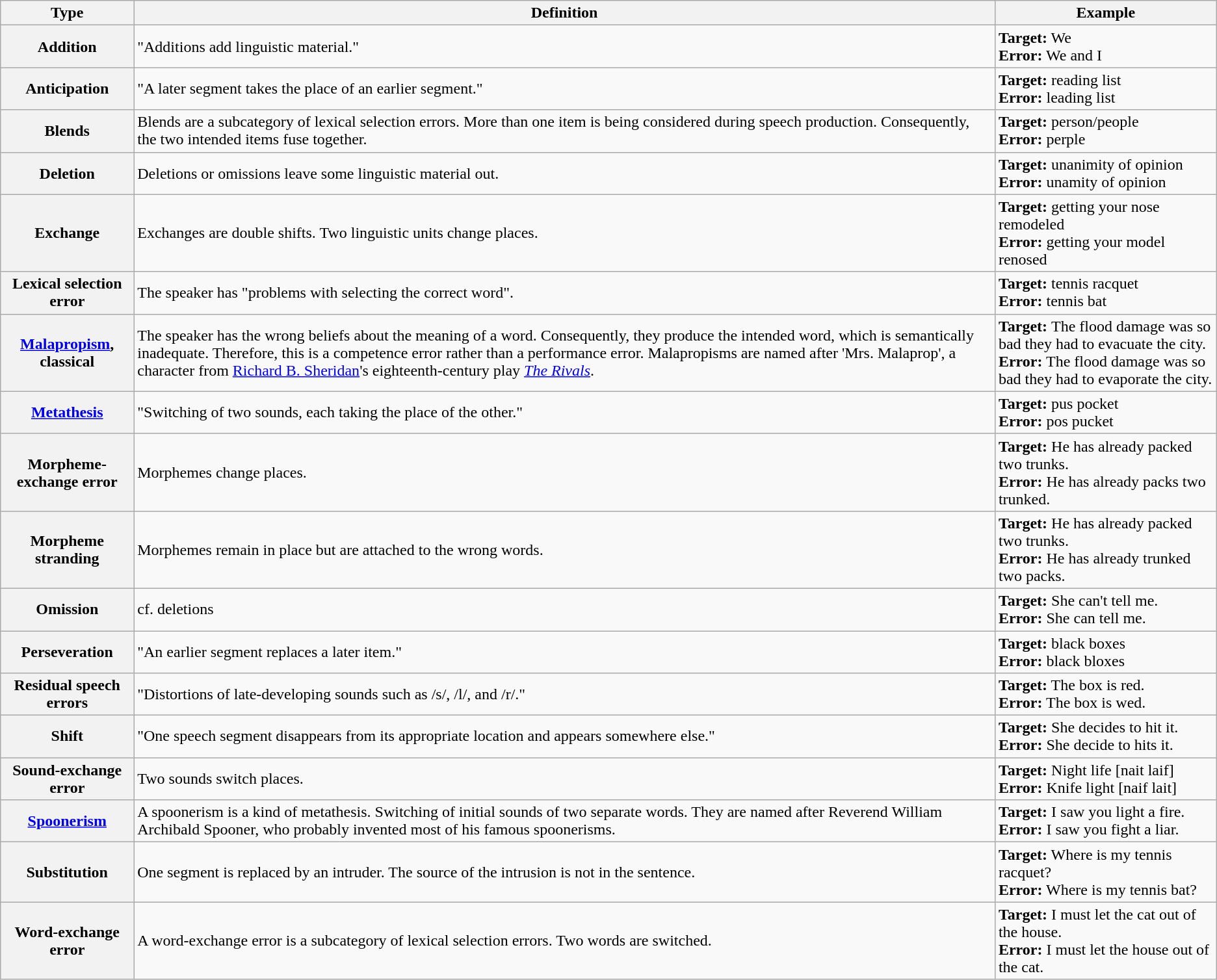<table class="wikitable" border="1">
<tr>
<th>Type</th>
<th>Definition</th>
<th>Example</th>
</tr>
<tr>
<th>Addition</th>
<td>"Additions add linguistic material."</td>
<td><strong>Target:</strong> We <br><strong>Error:</strong> We and I</td>
</tr>
<tr>
<th>Anticipation</th>
<td>"A later segment takes the place of an earlier segment."</td>
<td><strong>Target:</strong> reading list <br><strong>Error:</strong> leading list</td>
</tr>
<tr>
<th>Blends</th>
<td>Blends are a subcategory of lexical selection errors. More than one item is being considered during speech production. Consequently, the two intended items fuse together.</td>
<td><strong>Target:</strong> person/people <br><strong>Error:</strong> perple</td>
</tr>
<tr>
<th>Deletion</th>
<td>Deletions or omissions leave some linguistic material out.</td>
<td><strong>Target:</strong> unanimity of opinion <br><strong>Error:</strong> unamity of opinion</td>
</tr>
<tr>
<th>Exchange</th>
<td>Exchanges are double shifts. Two linguistic units change places.</td>
<td><strong>Target:</strong> getting your nose remodeled <br><strong>Error:</strong> getting your model renosed</td>
</tr>
<tr>
<th>Lexical selection error</th>
<td>The speaker has "problems with selecting the correct word".</td>
<td><strong>Target:</strong> tennis racquet <br><strong>Error:</strong> tennis bat</td>
</tr>
<tr>
<th><a href='#'>Malapropism</a>, classical</th>
<td>The speaker has the wrong beliefs about the meaning of a word. Consequently, they produce the intended word, which is semantically inadequate. Therefore, this is a competence error rather than a performance error. Malapropisms are named after 'Mrs. Malaprop', a character from <a href='#'>Richard B. Sheridan</a>'s eighteenth-century play <em><a href='#'>The Rivals</a></em>.</td>
<td><strong>Target: </strong>The flood damage was so bad they had to evacuate the city. <br><strong>Error:</strong> The flood damage was so bad they had to evaporate the city.</td>
</tr>
<tr>
<th><a href='#'>Metathesis</a></th>
<td>"Switching of two sounds, each taking the place of the other."</td>
<td><strong>Target:</strong> pus pocket<br> <strong>Error:</strong> pos pucket</td>
</tr>
<tr>
<th>Morpheme-exchange error</th>
<td>Morphemes change places.</td>
<td><strong>Target:</strong> He has already packed two trunks. <br><strong>Error:</strong> He has already packs two trunked.</td>
</tr>
<tr>
<th>Morpheme stranding</th>
<td>Morphemes remain in place but are attached to the wrong words.</td>
<td><strong>Target:</strong> He has already packed two trunks.<br> <strong>Error:</strong> He has already trunked two packs.</td>
</tr>
<tr>
<th>Omission</th>
<td>cf. deletions</td>
<td><strong>Target:</strong> She can't tell me.<br> <strong>Error:</strong> She can tell me.</td>
</tr>
<tr>
<th>Perseveration</th>
<td>"An earlier segment replaces a later item."</td>
<td><strong>Target:</strong> black boxes <br><strong>Error:</strong> black bloxes</td>
</tr>
<tr>
<th>Residual speech errors</th>
<td>"Distortions of late-developing sounds such as /s/, /l/, and /r/."</td>
<td><strong>Target:</strong> The box is red.<br><strong>Error:</strong> The box is wed.</td>
</tr>
<tr>
<th>Shift</th>
<td>"One speech segment disappears from its appropriate location and appears somewhere else."</td>
<td><strong>Target:</strong> She decides to hit it.<br> <strong>Error:</strong> She decide to hits it.</td>
</tr>
<tr>
<th>Sound-exchange error</th>
<td>Two sounds switch places.</td>
<td><strong>Target:</strong> Night life [nait laif]<br> <strong>Error:</strong> Knife light [naif lait]</td>
</tr>
<tr>
<th><a href='#'>Spoonerism</a></th>
<td>A spoonerism is a kind of metathesis. Switching of initial sounds of two separate words. They are named after Reverend William Archibald Spooner, who probably invented most of his famous spoonerisms.</td>
<td><strong>Target:</strong> I saw you light a fire.<br> <strong>Error:</strong> I saw you fight a liar.</td>
</tr>
<tr>
<th>Substitution</th>
<td>One segment is replaced by an intruder. The source of the intrusion is not in the sentence.</td>
<td><strong>Target:</strong> Where is my tennis racquet? <br><strong>Error:</strong> Where is my tennis bat?</td>
</tr>
<tr>
<th>Word-exchange error</th>
<td>A word-exchange error is a subcategory of lexical selection errors. Two words are switched.</td>
<td><strong>Target:</strong> I must let the cat out of the house.<br> <strong>Error:</strong> I must let the house out of the cat.</td>
</tr>
</table>
